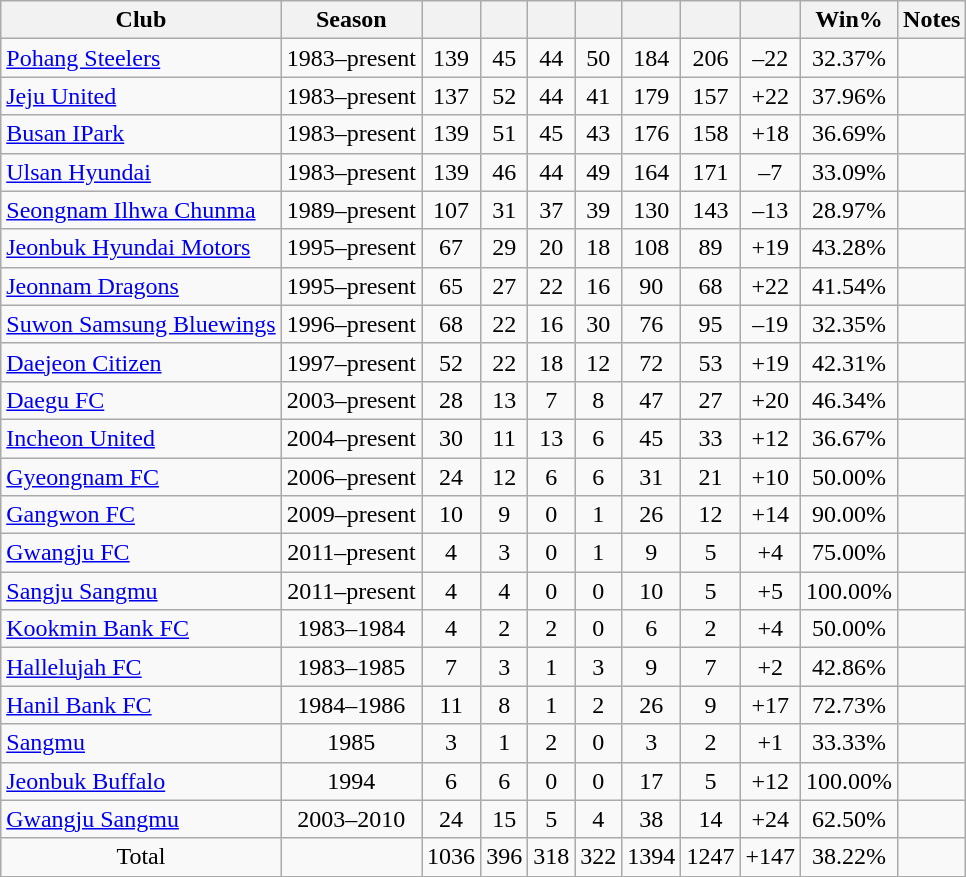<table class="wikitable sortable" style="text-align:center">
<tr>
<th>Club</th>
<th>Season</th>
<th></th>
<th></th>
<th></th>
<th></th>
<th></th>
<th></th>
<th></th>
<th>Win%</th>
<th>Notes</th>
</tr>
<tr>
<td align=left> <a href='#'>Pohang Steelers</a></td>
<td>1983–present</td>
<td>139</td>
<td>45</td>
<td>44</td>
<td>50</td>
<td>184</td>
<td>206</td>
<td>–22</td>
<td>32.37%</td>
<td></td>
</tr>
<tr>
<td align=left> <a href='#'>Jeju United</a></td>
<td>1983–present</td>
<td>137</td>
<td>52</td>
<td>44</td>
<td>41</td>
<td>179</td>
<td>157</td>
<td>+22</td>
<td>37.96%</td>
<td></td>
</tr>
<tr>
<td align=left> <a href='#'>Busan IPark</a></td>
<td>1983–present</td>
<td>139</td>
<td>51</td>
<td>45</td>
<td>43</td>
<td>176</td>
<td>158</td>
<td>+18</td>
<td>36.69%</td>
<td></td>
</tr>
<tr>
<td align=left> <a href='#'>Ulsan Hyundai</a></td>
<td>1983–present</td>
<td>139</td>
<td>46</td>
<td>44</td>
<td>49</td>
<td>164</td>
<td>171</td>
<td>–7</td>
<td>33.09%</td>
<td></td>
</tr>
<tr>
<td align=left> <a href='#'>Seongnam Ilhwa Chunma</a></td>
<td>1989–present</td>
<td>107</td>
<td>31</td>
<td>37</td>
<td>39</td>
<td>130</td>
<td>143</td>
<td>–13</td>
<td>28.97%</td>
<td></td>
</tr>
<tr>
<td align=left> <a href='#'>Jeonbuk Hyundai Motors</a></td>
<td>1995–present</td>
<td>67</td>
<td>29</td>
<td>20</td>
<td>18</td>
<td>108</td>
<td>89</td>
<td>+19</td>
<td>43.28%</td>
<td></td>
</tr>
<tr>
<td align=left> <a href='#'>Jeonnam Dragons</a></td>
<td>1995–present</td>
<td>65</td>
<td>27</td>
<td>22</td>
<td>16</td>
<td>90</td>
<td>68</td>
<td>+22</td>
<td>41.54%</td>
<td></td>
</tr>
<tr>
<td align=left> <a href='#'>Suwon Samsung Bluewings</a></td>
<td>1996–present</td>
<td>68</td>
<td>22</td>
<td>16</td>
<td>30</td>
<td>76</td>
<td>95</td>
<td>–19</td>
<td>32.35%</td>
<td></td>
</tr>
<tr>
<td align=left> <a href='#'>Daejeon Citizen</a></td>
<td>1997–present</td>
<td>52</td>
<td>22</td>
<td>18</td>
<td>12</td>
<td>72</td>
<td>53</td>
<td>+19</td>
<td>42.31%</td>
<td></td>
</tr>
<tr>
<td align=left> <a href='#'>Daegu FC</a></td>
<td>2003–present</td>
<td>28</td>
<td>13</td>
<td>7</td>
<td>8</td>
<td>47</td>
<td>27</td>
<td>+20</td>
<td>46.34%</td>
<td></td>
</tr>
<tr>
<td align=left> <a href='#'>Incheon United</a></td>
<td>2004–present</td>
<td>30</td>
<td>11</td>
<td>13</td>
<td>6</td>
<td>45</td>
<td>33</td>
<td>+12</td>
<td>36.67%</td>
<td></td>
</tr>
<tr>
<td align=left> <a href='#'>Gyeongnam FC</a></td>
<td>2006–present</td>
<td>24</td>
<td>12</td>
<td>6</td>
<td>6</td>
<td>31</td>
<td>21</td>
<td>+10</td>
<td>50.00%</td>
<td></td>
</tr>
<tr>
<td align=left> <a href='#'>Gangwon FC</a></td>
<td>2009–present</td>
<td>10</td>
<td>9</td>
<td>0</td>
<td>1</td>
<td>26</td>
<td>12</td>
<td>+14</td>
<td>90.00%</td>
<td></td>
</tr>
<tr>
<td align=left> <a href='#'>Gwangju FC</a></td>
<td>2011–present</td>
<td>4</td>
<td>3</td>
<td>0</td>
<td>1</td>
<td>9</td>
<td>5</td>
<td>+4</td>
<td>75.00%</td>
<td></td>
</tr>
<tr>
<td align=left> <a href='#'>Sangju Sangmu</a></td>
<td>2011–present</td>
<td>4</td>
<td>4</td>
<td>0</td>
<td>0</td>
<td>10</td>
<td>5</td>
<td>+5</td>
<td>100.00%</td>
<td></td>
</tr>
<tr>
<td align=left> <a href='#'>Kookmin Bank FC</a></td>
<td>1983–1984</td>
<td>4</td>
<td>2</td>
<td>2</td>
<td>0</td>
<td>6</td>
<td>2</td>
<td>+4</td>
<td>50.00%</td>
<td></td>
</tr>
<tr>
<td align=left> <a href='#'>Hallelujah FC</a></td>
<td>1983–1985</td>
<td>7</td>
<td>3</td>
<td>1</td>
<td>3</td>
<td>9</td>
<td>7</td>
<td>+2</td>
<td>42.86%</td>
<td></td>
</tr>
<tr>
<td align=left> <a href='#'>Hanil Bank FC</a></td>
<td>1984–1986</td>
<td>11</td>
<td>8</td>
<td>1</td>
<td>2</td>
<td>26</td>
<td>9</td>
<td>+17</td>
<td>72.73%</td>
<td></td>
</tr>
<tr>
<td align=left> <a href='#'>Sangmu</a></td>
<td>1985</td>
<td>3</td>
<td>1</td>
<td>2</td>
<td>0</td>
<td>3</td>
<td>2</td>
<td>+1</td>
<td>33.33%</td>
<td></td>
</tr>
<tr>
<td align=left> <a href='#'>Jeonbuk Buffalo</a></td>
<td>1994</td>
<td>6</td>
<td>6</td>
<td>0</td>
<td>0</td>
<td>17</td>
<td>5</td>
<td>+12</td>
<td>100.00%</td>
<td></td>
</tr>
<tr>
<td align=left> <a href='#'>Gwangju Sangmu</a></td>
<td>2003–2010</td>
<td>24</td>
<td>15</td>
<td>5</td>
<td>4</td>
<td>38</td>
<td>14</td>
<td>+24</td>
<td>62.50%</td>
<td></td>
</tr>
<tr>
<td>Total</td>
<td></td>
<td>1036</td>
<td>396</td>
<td>318</td>
<td>322</td>
<td>1394</td>
<td>1247</td>
<td>+147</td>
<td>38.22%</td>
<td></td>
</tr>
</table>
